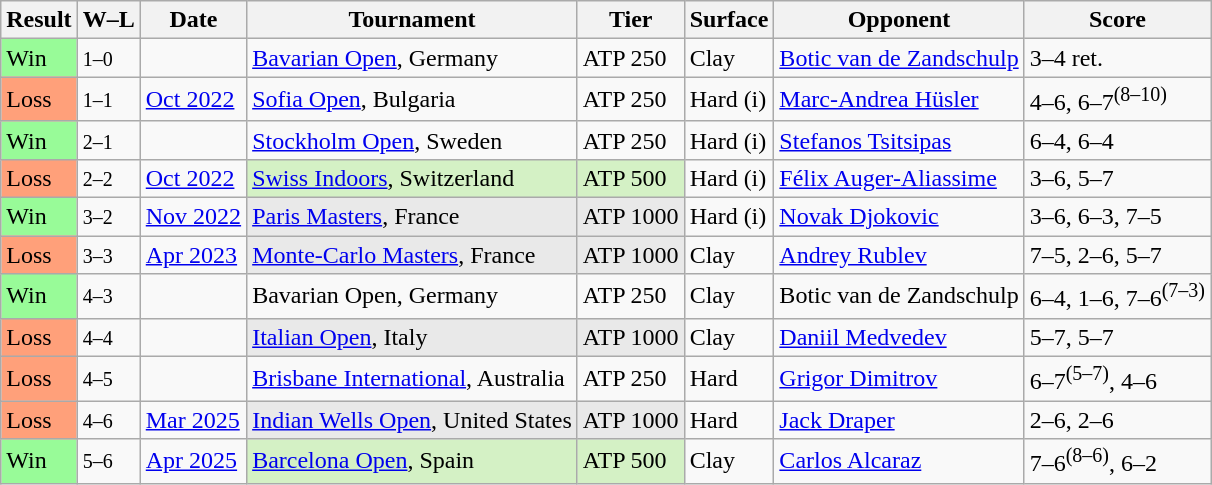<table class="sortable wikitable nowrap">
<tr>
<th>Result</th>
<th class="unsortable">W–L</th>
<th>Date</th>
<th>Tournament</th>
<th>Tier</th>
<th>Surface</th>
<th>Opponent</th>
<th class="unsortable">Score</th>
</tr>
<tr>
<td bgcolor=98fb98>Win</td>
<td><small>1–0</small></td>
<td><a href='#'></a></td>
<td><a href='#'>Bavarian Open</a>, Germany</td>
<td>ATP 250</td>
<td>Clay</td>
<td> <a href='#'>Botic van de Zandschulp</a></td>
<td>3–4 ret.</td>
</tr>
<tr>
<td bgcolor=ffa07a>Loss</td>
<td><small>1–1</small></td>
<td><a href='#'>Oct 2022</a></td>
<td><a href='#'>Sofia Open</a>, Bulgaria</td>
<td>ATP 250</td>
<td>Hard (i)</td>
<td> <a href='#'>Marc-Andrea Hüsler</a></td>
<td>4–6, 6–7<sup>(8–10)</sup></td>
</tr>
<tr>
<td bgcolor=98fb98>Win</td>
<td><small>2–1</small></td>
<td><a href='#'></a></td>
<td><a href='#'>Stockholm Open</a>, Sweden</td>
<td>ATP 250</td>
<td>Hard (i)</td>
<td align=left> <a href='#'>Stefanos Tsitsipas</a></td>
<td>6–4, 6–4</td>
</tr>
<tr>
<td bgcolor=ffa07a>Loss</td>
<td><small>2–2</small></td>
<td><a href='#'>Oct 2022</a></td>
<td style="background:#d4f1c5;"><a href='#'>Swiss Indoors</a>, Switzerland</td>
<td style="background:#d4f1c5;">ATP 500</td>
<td>Hard (i)</td>
<td> <a href='#'>Félix Auger-Aliassime</a></td>
<td>3–6, 5–7</td>
</tr>
<tr>
<td bgcolor=98fb98>Win</td>
<td><small>3–2</small></td>
<td><a href='#'>Nov 2022</a></td>
<td style="background:#e9e9e9;"><a href='#'>Paris Masters</a>, France</td>
<td style="background:#e9e9e9;">ATP 1000</td>
<td>Hard (i)</td>
<td> <a href='#'>Novak Djokovic</a></td>
<td>3–6, 6–3, 7–5</td>
</tr>
<tr>
<td bgcolor=ffa07a>Loss</td>
<td><small>3–3</small></td>
<td><a href='#'>Apr 2023</a></td>
<td style="background:#e9e9e9;"><a href='#'>Monte-Carlo Masters</a>, France</td>
<td style="background:#e9e9e9;">ATP 1000</td>
<td>Clay</td>
<td> <a href='#'>Andrey Rublev</a></td>
<td>7–5, 2–6, 5–7</td>
</tr>
<tr>
<td bgcolor=98fb98>Win</td>
<td><small>4–3</small></td>
<td><a href='#'></a></td>
<td>Bavarian Open, Germany </td>
<td>ATP 250</td>
<td>Clay</td>
<td> Botic van de Zandschulp</td>
<td>6–4, 1–6, 7–6<sup>(7–3)</sup></td>
</tr>
<tr>
<td bgcolor=ffa07a>Loss</td>
<td><small>4–4</small></td>
<td><a href='#'></a></td>
<td style="background:#E9E9E9;"><a href='#'>Italian Open</a>, Italy</td>
<td style="background:#E9E9E9;">ATP 1000</td>
<td>Clay</td>
<td> <a href='#'>Daniil Medvedev</a></td>
<td>5–7, 5–7</td>
</tr>
<tr>
<td bgcolor=ffa07a>Loss</td>
<td><small>4–5</small></td>
<td><a href='#'></a></td>
<td><a href='#'>Brisbane International</a>, Australia</td>
<td>ATP 250</td>
<td>Hard</td>
<td> <a href='#'>Grigor Dimitrov</a></td>
<td>6–7<sup>(5–7)</sup>, 4–6</td>
</tr>
<tr>
<td bgcolor=ffa07a>Loss</td>
<td><small>4–6</small></td>
<td><a href='#'>Mar 2025</a></td>
<td style="background:#e9e9e9;"><a href='#'>Indian Wells Open</a>, United States</td>
<td style="background:#e9e9e9;">ATP 1000</td>
<td>Hard</td>
<td> <a href='#'>Jack Draper</a></td>
<td>2–6, 2–6</td>
</tr>
<tr>
<td bgcolor=98fb98>Win</td>
<td><small>5–6</small></td>
<td><a href='#'>Apr 2025</a></td>
<td style="background:#d4f1c5;"><a href='#'>Barcelona Open</a>, Spain</td>
<td style="background:#d4f1c5;">ATP 500</td>
<td>Clay</td>
<td> <a href='#'>Carlos Alcaraz</a></td>
<td>7–6<sup>(8–6)</sup>, 6–2</td>
</tr>
</table>
